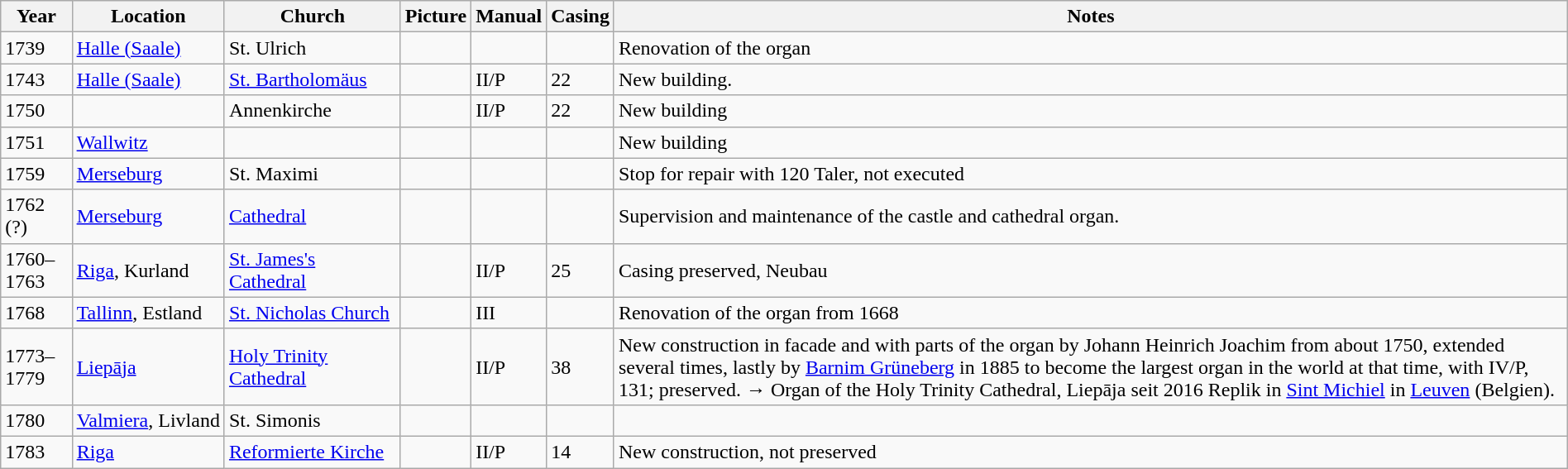<table class="wikitable sortable" width="100%">
<tr>
<th>Year</th>
<th>Location</th>
<th>Church</th>
<th class=unsortable>Picture</th>
<th>Manual</th>
<th>Casing</th>
<th class="unsortable">Notes</th>
</tr>
<tr>
<td>1739</td>
<td><a href='#'>Halle (Saale)</a></td>
<td>St. Ulrich</td>
<td></td>
<td></td>
<td></td>
<td>Renovation of the organ</td>
</tr>
<tr>
<td>1743</td>
<td><a href='#'>Halle (Saale)</a></td>
<td><a href='#'>St. Bartholomäus</a></td>
<td></td>
<td>II/P</td>
<td>22</td>
<td>New building.</td>
</tr>
<tr>
<td>1750</td>
<td></td>
<td>Annenkirche</td>
<td></td>
<td>II/P</td>
<td>22</td>
<td>New building</td>
</tr>
<tr>
<td>1751</td>
<td><a href='#'>Wallwitz</a></td>
<td></td>
<td></td>
<td></td>
<td></td>
<td>New building</td>
</tr>
<tr>
<td>1759</td>
<td><a href='#'>Merseburg</a></td>
<td>St. Maximi</td>
<td></td>
<td></td>
<td></td>
<td>Stop for repair with 120 Taler, not executed</td>
</tr>
<tr>
<td>1762 (?)</td>
<td><a href='#'>Merseburg</a></td>
<td><a href='#'>Cathedral</a></td>
<td></td>
<td></td>
<td></td>
<td>Supervision and maintenance of the castle and cathedral organ.</td>
</tr>
<tr>
<td>1760–1763</td>
<td><a href='#'>Riga</a>, Kurland</td>
<td><a href='#'>St. James's Cathedral</a></td>
<td></td>
<td>II/P</td>
<td>25</td>
<td>Casing preserved, Neubau</td>
</tr>
<tr>
<td>1768</td>
<td><a href='#'>Tallinn</a>, Estland</td>
<td><a href='#'>St. Nicholas Church</a></td>
<td></td>
<td>III</td>
<td></td>
<td>Renovation of the organ from 1668</td>
</tr>
<tr>
<td>1773–1779</td>
<td><a href='#'>Liepāja</a></td>
<td><a href='#'>Holy Trinity Cathedral</a></td>
<td></td>
<td>II/P</td>
<td>38</td>
<td>New construction in facade and with parts of the organ by Johann Heinrich Joachim from about 1750, extended several times, lastly by <a href='#'>Barnim Grüneberg</a> in 1885 to become the largest organ in the world at that time, with IV/P, 131; preserved. → Organ of the Holy Trinity Cathedral, Liepāja seit 2016 Replik in <a href='#'>Sint Michiel</a> in <a href='#'>Leuven</a> (Belgien).</td>
</tr>
<tr>
<td>1780</td>
<td><a href='#'>Valmiera</a>, Livland</td>
<td>St. Simonis</td>
<td></td>
<td></td>
<td></td>
<td></td>
</tr>
<tr>
<td>1783</td>
<td><a href='#'>Riga</a></td>
<td><a href='#'>Reformierte Kirche</a></td>
<td></td>
<td>II/P</td>
<td>14</td>
<td>New construction, not preserved</td>
</tr>
</table>
